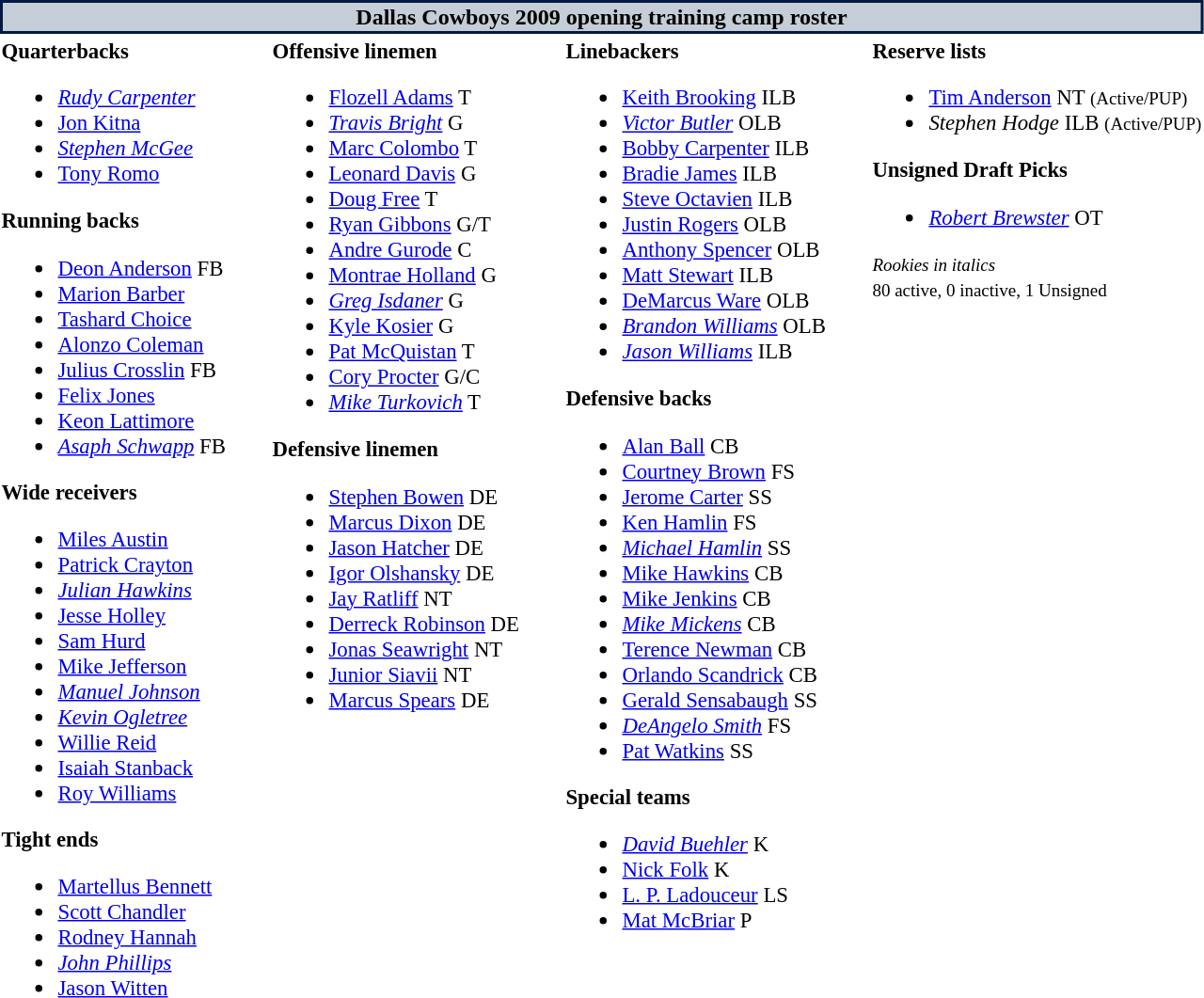<table class="toccolours" style="text-align: left;">
<tr>
<th colspan="7" style="background:#c5ced6; color:black; border: 2px solid #001942; text-align: center;">Dallas Cowboys 2009 opening training camp roster</th>
</tr>
<tr>
<td style="font-size: 95%;" valign="top"><strong>Quarterbacks</strong><br><ul><li> <em><a href='#'>Rudy Carpenter</a></em></li><li> <a href='#'>Jon Kitna</a></li><li> <em><a href='#'>Stephen McGee</a></em></li><li> <a href='#'>Tony Romo</a></li></ul><strong>Running backs</strong><ul><li> <a href='#'>Deon Anderson</a> FB</li><li> <a href='#'>Marion Barber</a></li><li> <a href='#'>Tashard Choice</a></li><li> <a href='#'>Alonzo Coleman</a></li><li> <a href='#'>Julius Crosslin</a> FB</li><li> <a href='#'>Felix Jones</a></li><li> <a href='#'>Keon Lattimore</a></li><li> <em><a href='#'>Asaph Schwapp</a></em> FB</li></ul><strong>Wide receivers</strong><ul><li> <a href='#'>Miles Austin</a></li><li> <a href='#'>Patrick Crayton</a></li><li> <em><a href='#'>Julian Hawkins</a></em></li><li> <a href='#'>Jesse Holley</a></li><li> <a href='#'>Sam Hurd</a></li><li> <a href='#'>Mike Jefferson</a></li><li> <em><a href='#'>Manuel Johnson</a></em></li><li> <em><a href='#'>Kevin Ogletree</a></em></li><li> <a href='#'>Willie Reid</a></li><li> <a href='#'>Isaiah Stanback</a></li><li> <a href='#'>Roy Williams</a></li></ul><strong>Tight ends</strong><ul><li> <a href='#'>Martellus Bennett</a></li><li> <a href='#'>Scott Chandler</a></li><li> <a href='#'>Rodney Hannah</a></li><li> <em><a href='#'>John Phillips</a></em></li><li> <a href='#'>Jason Witten</a></li></ul></td>
<td style="width: 25px;"></td>
<td style="font-size: 95%;" valign="top"><strong>Offensive linemen</strong><br><ul><li> <a href='#'>Flozell Adams</a> T</li><li> <em><a href='#'>Travis Bright</a></em> G</li><li> <a href='#'>Marc Colombo</a> T</li><li> <a href='#'>Leonard Davis</a> G</li><li> <a href='#'>Doug Free</a> T</li><li> <a href='#'>Ryan Gibbons</a> G/T</li><li> <a href='#'>Andre Gurode</a> C</li><li> <a href='#'>Montrae Holland</a> G</li><li> <em><a href='#'>Greg Isdaner</a></em> G</li><li> <a href='#'>Kyle Kosier</a> G</li><li> <a href='#'>Pat McQuistan</a> T</li><li> <a href='#'>Cory Procter</a> G/C</li><li> <em><a href='#'>Mike Turkovich</a></em> T</li></ul><strong>Defensive linemen</strong><ul><li> <a href='#'>Stephen Bowen</a> DE</li><li> <a href='#'>Marcus Dixon</a> DE</li><li> <a href='#'>Jason Hatcher</a> DE</li><li> <a href='#'>Igor Olshansky</a> DE</li><li> <a href='#'>Jay Ratliff</a> NT</li><li> <a href='#'>Derreck Robinson</a> DE</li><li> <a href='#'>Jonas Seawright</a> NT</li><li> <a href='#'>Junior Siavii</a> NT</li><li> <a href='#'>Marcus Spears</a> DE</li></ul></td>
<td style="width: 25px;"></td>
<td style="font-size: 95%;" valign="top"><strong>Linebackers</strong><br><ul><li> <a href='#'>Keith Brooking</a> ILB</li><li> <em><a href='#'>Victor Butler</a></em> OLB</li><li> <a href='#'>Bobby Carpenter</a> ILB</li><li> <a href='#'>Bradie James</a> ILB</li><li> <a href='#'>Steve Octavien</a> ILB</li><li> <a href='#'>Justin Rogers</a> OLB</li><li> <a href='#'>Anthony Spencer</a> OLB</li><li> <a href='#'>Matt Stewart</a> ILB</li><li> <a href='#'>DeMarcus Ware</a> OLB</li><li> <em><a href='#'>Brandon Williams</a></em> OLB</li><li> <em><a href='#'>Jason Williams</a></em> ILB</li></ul><strong>Defensive backs</strong><ul><li> <a href='#'>Alan Ball</a> CB</li><li> <a href='#'>Courtney Brown</a> FS</li><li> <a href='#'>Jerome Carter</a> SS</li><li> <a href='#'>Ken Hamlin</a> FS</li><li> <em><a href='#'>Michael Hamlin</a></em> SS</li><li> <a href='#'>Mike Hawkins</a> CB</li><li> <a href='#'>Mike Jenkins</a> CB</li><li> <em><a href='#'>Mike Mickens</a></em> CB</li><li> <a href='#'>Terence Newman</a> CB</li><li> <a href='#'>Orlando Scandrick</a> CB</li><li> <a href='#'>Gerald Sensabaugh</a> SS</li><li> <em><a href='#'>DeAngelo Smith</a></em> FS</li><li> <a href='#'>Pat Watkins</a> SS</li></ul><strong>Special teams</strong><ul><li> <em><a href='#'>David Buehler</a></em> K</li><li> <a href='#'>Nick Folk</a> K</li><li> <a href='#'>L. P. Ladouceur</a> LS</li><li> <a href='#'>Mat McBriar</a> P</li></ul></td>
<td style="width: 25px;"></td>
<td style="font-size: 95%;" valign="top"><strong>Reserve lists</strong><br><ul><li> <a href='#'>Tim Anderson</a> NT <small>(Active/PUP)</small> </li><li> <em>Stephen Hodge</em> ILB <small>(Active/PUP)</small> </li></ul><strong>Unsigned Draft Picks</strong><ul><li> <em><a href='#'>Robert Brewster</a></em> OT</li></ul><small><em>Rookies in italics</em><br></small>
<small>80 active, 0 inactive, 1 Unsigned</small></td>
</tr>
<tr>
</tr>
</table>
